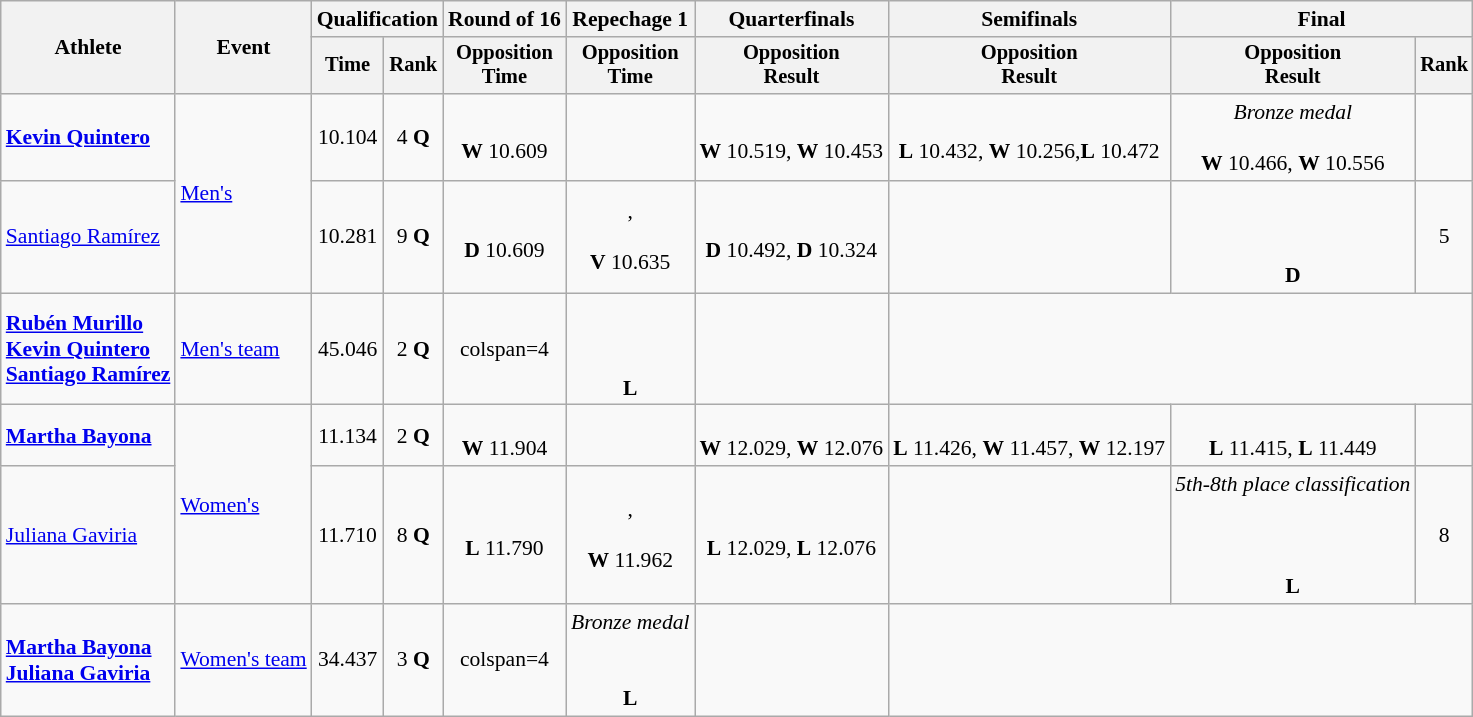<table class=wikitable style="font-size:90%;">
<tr>
<th rowspan=2>Athlete</th>
<th rowspan=2>Event</th>
<th colspan=2>Qualification</th>
<th>Round of 16</th>
<th>Repechage 1</th>
<th>Quarterfinals</th>
<th>Semifinals</th>
<th colspan=2>Final</th>
</tr>
<tr style="font-size:95%">
<th>Time</th>
<th>Rank</th>
<th>Opposition<br>Time</th>
<th>Opposition<br>Time</th>
<th>Opposition<br>Result</th>
<th>Opposition<br>Result</th>
<th>Opposition<br>Result</th>
<th>Rank</th>
</tr>
<tr align=center>
<td align=left><strong><a href='#'>Kevin Quintero</a></strong></td>
<td align=left rowspan=2><a href='#'>Men's</a></td>
<td>10.104</td>
<td>4 <strong>Q</strong></td>
<td><br><strong>W</strong> 10.609</td>
<td></td>
<td><br><strong>W</strong> 10.519, <strong>W</strong> 10.453</td>
<td><br><strong>L</strong> 10.432, <strong>W</strong> 10.256,<strong>L</strong> 10.472</td>
<td><em>Bronze medal</em><br><br><strong>W</strong> 10.466, <strong>W</strong> 10.556</td>
<td> </td>
</tr>
<tr align=center>
<td align=left><a href='#'>Santiago Ramírez</a></td>
<td>10.281</td>
<td>9 <strong>Q</strong></td>
<td><br><strong>D</strong> 10.609</td>
<td>,<br> <br><strong>V</strong> 10.635</td>
<td><br><strong>D</strong> 10.492, <strong>D</strong> 10.324</td>
<td></td>
<td><br><br><br> <strong>D</strong></td>
<td>5  </td>
</tr>
<tr align=center>
<td align=left><strong><a href='#'>Rubén Murillo</a><br><a href='#'>Kevin Quintero</a><br><a href='#'>Santiago Ramírez</a></strong></td>
<td align=left><a href='#'>Men's team</a></td>
<td>45.046</td>
<td>2 <strong>Q</strong></td>
<td>colspan=4 </td>
<td><br><br><br> <strong>L</strong></td>
<td> </td>
</tr>
<tr align=center>
<td align=left><strong><a href='#'>Martha Bayona</a></strong></td>
<td align=left rowspan=2><a href='#'>Women's</a></td>
<td>11.134</td>
<td>2 <strong>Q</strong></td>
<td><br><strong>W</strong> 11.904</td>
<td></td>
<td><br><strong>W</strong> 12.029, <strong>W</strong> 12.076</td>
<td><br><strong>L</strong> 11.426, <strong>W</strong> 11.457, <strong>W</strong> 12.197</td>
<td><br><strong>L</strong> 11.415, <strong>L</strong> 11.449</td>
<td></td>
</tr>
<tr align=center>
<td align=left><a href='#'>Juliana Gaviria</a></td>
<td>11.710</td>
<td>8 <strong>Q</strong></td>
<td><br><strong>L</strong> 11.790</td>
<td>,<br> <br><strong>W</strong> 11.962</td>
<td><br><strong>L</strong> 12.029, <strong>L</strong> 12.076</td>
<td></td>
<td><em>5th-8th place classification</em><br><br><br><br> <strong>L</strong></td>
<td>8</td>
</tr>
<tr align=center>
<td align=left><strong><a href='#'>Martha Bayona</a><br><a href='#'>Juliana Gaviria</a></strong></td>
<td align=left><a href='#'>Women's team</a></td>
<td>34.437</td>
<td>3 <strong>Q</strong></td>
<td>colspan=4 </td>
<td><em>Bronze medal</em><br><br><br><strong>L</strong></td>
<td></td>
</tr>
</table>
